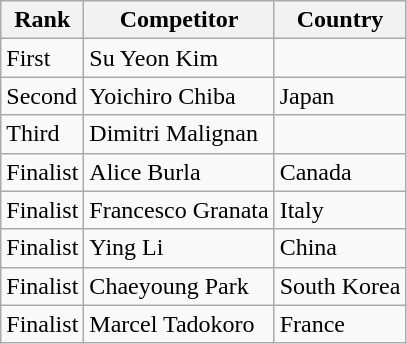<table class="wikitable">
<tr>
<th>Rank</th>
<th>Competitor</th>
<th>Country</th>
</tr>
<tr>
<td>First</td>
<td>Su Yeon Kim</td>
<td></td>
</tr>
<tr>
<td>Second</td>
<td>Yoichiro Chiba</td>
<td> Japan</td>
</tr>
<tr>
<td>Third</td>
<td>Dimitri Malignan</td>
<td></td>
</tr>
<tr>
<td>Finalist</td>
<td>Alice Burla</td>
<td> Canada</td>
</tr>
<tr>
<td>Finalist</td>
<td>Francesco Granata</td>
<td> Italy</td>
</tr>
<tr>
<td>Finalist</td>
<td>Ying Li</td>
<td> China</td>
</tr>
<tr>
<td>Finalist</td>
<td>Chaeyoung Park</td>
<td> South Korea</td>
</tr>
<tr>
<td>Finalist</td>
<td>Marcel Tadokoro</td>
<td> France</td>
</tr>
</table>
